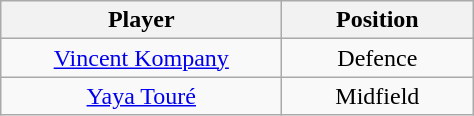<table class="wikitable">
<tr>
<th style="width:180px;">Player</th>
<th style="width:120px;">Position</th>
</tr>
<tr>
<td style="text-align:center;"> <a href='#'>Vincent Kompany</a></td>
<td style="text-align:center;">Defence</td>
</tr>
<tr>
<td style="text-align:center;"> <a href='#'>Yaya Touré</a></td>
<td style="text-align:center;">Midfield</td>
</tr>
</table>
